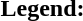<table class="toccolours" style="font-size:100%; white-space:nowrap;">
<tr>
<td><strong>Legend:</strong></td>
<td>      </td>
</tr>
<tr>
<td></td>
</tr>
<tr>
<td></td>
</tr>
</table>
